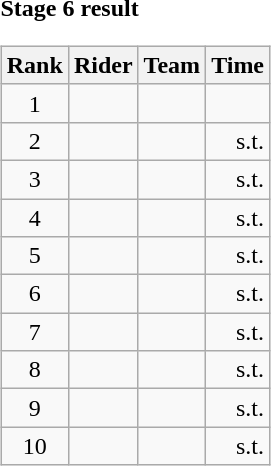<table>
<tr>
<td><strong>Stage 6 result</strong><br><table class="wikitable">
<tr>
<th scope="col">Rank</th>
<th scope="col">Rider</th>
<th scope="col">Team</th>
<th scope="col">Time</th>
</tr>
<tr>
<td style="text-align:center;">1</td>
<td></td>
<td></td>
<td style="text-align:right;"></td>
</tr>
<tr>
<td style="text-align:center;">2</td>
<td></td>
<td></td>
<td style="text-align:right;">s.t.</td>
</tr>
<tr>
<td style="text-align:center;">3</td>
<td></td>
<td></td>
<td style="text-align:right;">s.t.</td>
</tr>
<tr>
<td style="text-align:center;">4</td>
<td></td>
<td></td>
<td style="text-align:right;">s.t.</td>
</tr>
<tr>
<td style="text-align:center;">5</td>
<td></td>
<td></td>
<td style="text-align:right;">s.t.</td>
</tr>
<tr>
<td style="text-align:center;">6</td>
<td></td>
<td></td>
<td style="text-align:right;">s.t.</td>
</tr>
<tr>
<td style="text-align:center;">7</td>
<td></td>
<td></td>
<td style="text-align:right;">s.t.</td>
</tr>
<tr>
<td style="text-align:center;">8</td>
<td></td>
<td></td>
<td style="text-align:right;">s.t.</td>
</tr>
<tr>
<td style="text-align:center;">9</td>
<td></td>
<td></td>
<td style="text-align:right;">s.t.</td>
</tr>
<tr>
<td style="text-align:center;">10</td>
<td></td>
<td></td>
<td style="text-align:right;">s.t.</td>
</tr>
</table>
</td>
</tr>
</table>
